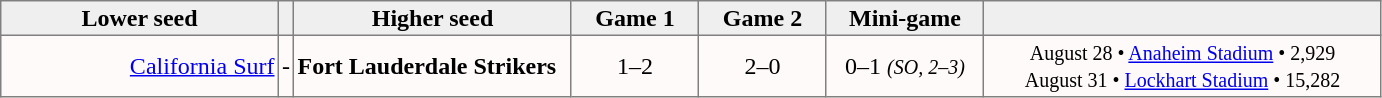<table style=border-collapse:collapse border=1 cellspacing=0 cellpadding=2>
<tr style="text-align:center; background:#efefef;">
<th width=180>Lower seed</th>
<th width=5></th>
<th width=180>Higher seed</th>
<th width=80>Game 1</th>
<th width=80>Game 2</th>
<th width=100>Mini-game</th>
<td width=260></td>
</tr>
<tr style="text-align:center; background:snow;">
<td align=right><a href='#'>California Surf</a></td>
<td>-</td>
<td align=left><strong>Fort Lauderdale Strikers</strong></td>
<td>1–2</td>
<td>2–0</td>
<td>0–1 <small><em>(SO, 2–3)</em></small></td>
<td><small>August 28 • <a href='#'>Anaheim Stadium</a> • 2,929<br>August 31 • <a href='#'>Lockhart Stadium</a> • 15,282</small></td>
</tr>
</table>
